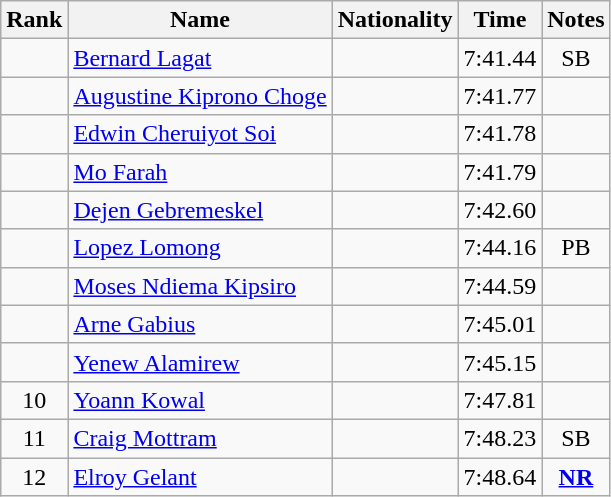<table class="wikitable sortable" style="text-align:center">
<tr>
<th>Rank</th>
<th>Name</th>
<th>Nationality</th>
<th>Time</th>
<th>Notes</th>
</tr>
<tr>
<td></td>
<td align=left><a href='#'>Bernard Lagat</a></td>
<td align=left></td>
<td>7:41.44</td>
<td>SB</td>
</tr>
<tr>
<td></td>
<td align=left><a href='#'>Augustine Kiprono Choge</a></td>
<td align=left></td>
<td>7:41.77</td>
<td></td>
</tr>
<tr>
<td></td>
<td align=left><a href='#'>Edwin Cheruiyot Soi</a></td>
<td align=left></td>
<td>7:41.78</td>
<td></td>
</tr>
<tr>
<td></td>
<td align=left><a href='#'>Mo Farah</a></td>
<td align=left></td>
<td>7:41.79</td>
<td></td>
</tr>
<tr>
<td></td>
<td align=left><a href='#'>Dejen Gebremeskel</a></td>
<td align=left></td>
<td>7:42.60</td>
<td></td>
</tr>
<tr>
<td></td>
<td align=left><a href='#'>Lopez Lomong</a></td>
<td align=left></td>
<td>7:44.16</td>
<td>PB</td>
</tr>
<tr>
<td></td>
<td align=left><a href='#'>Moses Ndiema Kipsiro</a></td>
<td align=left></td>
<td>7:44.59</td>
<td></td>
</tr>
<tr>
<td></td>
<td align=left><a href='#'>Arne Gabius</a></td>
<td align=left></td>
<td>7:45.01</td>
<td></td>
</tr>
<tr>
<td></td>
<td align=left><a href='#'>Yenew Alamirew</a></td>
<td align=left></td>
<td>7:45.15</td>
<td></td>
</tr>
<tr>
<td>10</td>
<td align=left><a href='#'>Yoann Kowal</a></td>
<td align=left></td>
<td>7:47.81</td>
<td></td>
</tr>
<tr>
<td>11</td>
<td align=left><a href='#'>Craig Mottram</a></td>
<td align=left></td>
<td>7:48.23</td>
<td>SB</td>
</tr>
<tr>
<td>12</td>
<td align=left><a href='#'>Elroy Gelant</a></td>
<td align=left></td>
<td>7:48.64</td>
<td><strong><a href='#'>NR</a></strong></td>
</tr>
</table>
